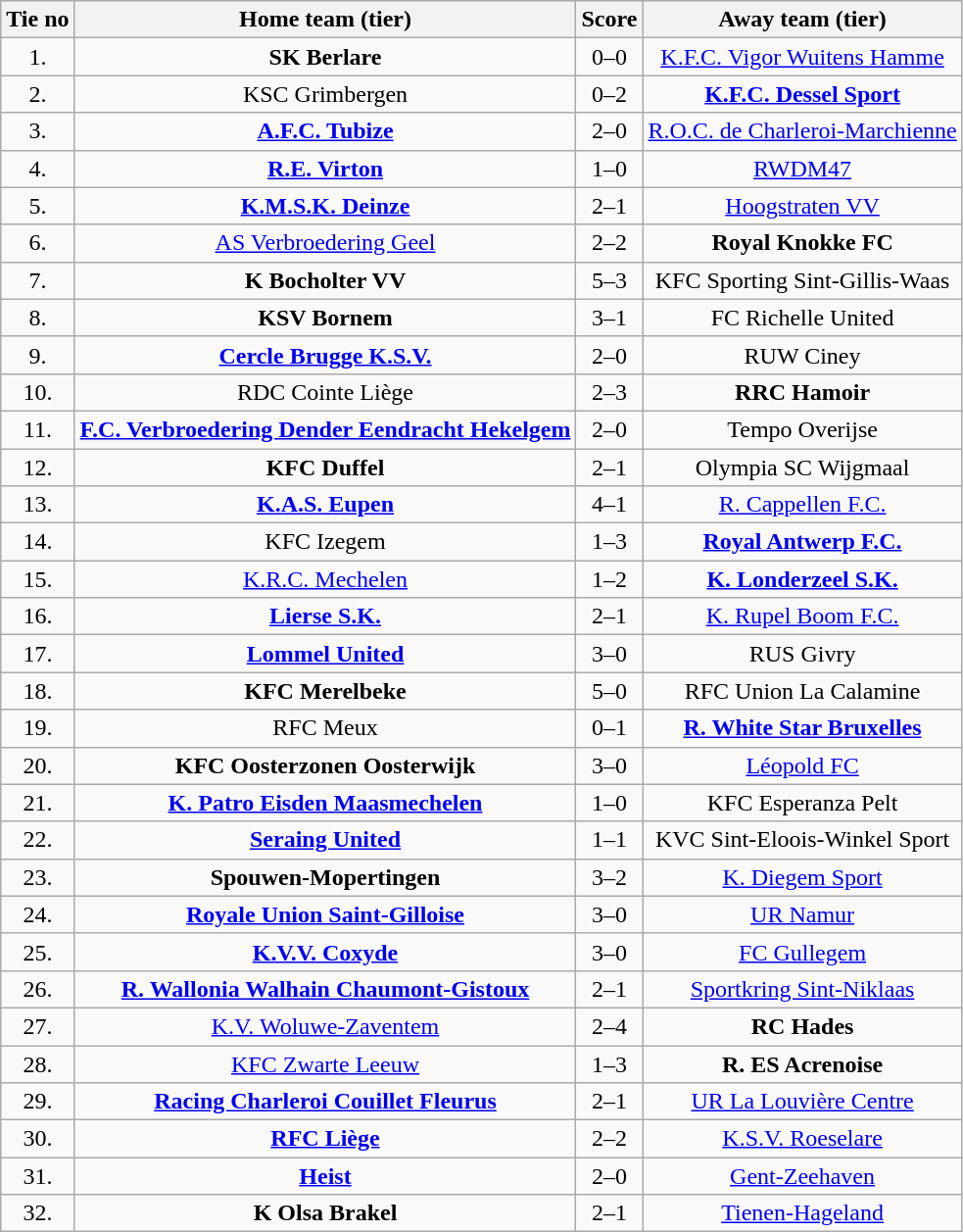<table class="wikitable" style="text-align: center">
<tr>
<th>Tie no</th>
<th>Home team (tier)</th>
<th>Score</th>
<th>Away team (tier)</th>
</tr>
<tr>
<td>1.</td>
<td><strong>SK Berlare</strong></td>
<td>0–0 </td>
<td><a href='#'>K.F.C. Vigor Wuitens Hamme</a></td>
</tr>
<tr>
<td>2.</td>
<td>KSC Grimbergen</td>
<td>0–2</td>
<td><strong><a href='#'>K.F.C. Dessel Sport</a></strong></td>
</tr>
<tr>
<td>3.</td>
<td><strong><a href='#'>A.F.C. Tubize</a></strong></td>
<td>2–0</td>
<td><a href='#'>R.O.C. de Charleroi-Marchienne</a></td>
</tr>
<tr>
<td>4.</td>
<td><strong><a href='#'>R.E. Virton</a></strong></td>
<td>1–0</td>
<td><a href='#'>RWDM47</a></td>
</tr>
<tr>
<td>5.</td>
<td><strong><a href='#'>K.M.S.K. Deinze</a></strong></td>
<td>2–1</td>
<td><a href='#'>Hoogstraten VV</a></td>
</tr>
<tr>
<td>6.</td>
<td><a href='#'>AS Verbroedering Geel</a></td>
<td>2–2 </td>
<td><strong>Royal Knokke FC</strong></td>
</tr>
<tr>
<td>7.</td>
<td><strong>K Bocholter VV</strong></td>
<td>5–3 </td>
<td>KFC Sporting Sint-Gillis-Waas</td>
</tr>
<tr>
<td>8.</td>
<td><strong>KSV Bornem</strong></td>
<td>3–1</td>
<td>FC Richelle United</td>
</tr>
<tr>
<td>9.</td>
<td><strong><a href='#'>Cercle Brugge K.S.V.</a></strong></td>
<td>2–0</td>
<td>RUW Ciney</td>
</tr>
<tr>
<td>10.</td>
<td>RDC Cointe Liège</td>
<td>2–3</td>
<td><strong>RRC Hamoir</strong></td>
</tr>
<tr>
<td>11.</td>
<td><strong><a href='#'>F.C. Verbroedering Dender Eendracht Hekelgem</a></strong></td>
<td>2–0</td>
<td>Tempo Overijse</td>
</tr>
<tr>
<td>12.</td>
<td><strong>KFC Duffel</strong></td>
<td>2–1</td>
<td>Olympia SC Wijgmaal</td>
</tr>
<tr>
<td>13.</td>
<td><strong><a href='#'>K.A.S. Eupen</a></strong></td>
<td>4–1</td>
<td><a href='#'>R. Cappellen F.C.</a></td>
</tr>
<tr>
<td>14.</td>
<td>KFC Izegem</td>
<td>1–3</td>
<td><strong><a href='#'>Royal Antwerp F.C.</a></strong></td>
</tr>
<tr>
<td>15.</td>
<td><a href='#'>K.R.C. Mechelen</a></td>
<td>1–2</td>
<td><strong><a href='#'>K. Londerzeel S.K.</a></strong></td>
</tr>
<tr>
<td>16.</td>
<td><strong><a href='#'>Lierse S.K.</a></strong></td>
<td>2–1</td>
<td><a href='#'>K. Rupel Boom F.C.</a></td>
</tr>
<tr>
<td>17.</td>
<td><strong><a href='#'>Lommel United</a></strong></td>
<td>3–0</td>
<td>RUS Givry</td>
</tr>
<tr>
<td>18.</td>
<td><strong>KFC Merelbeke</strong></td>
<td>5–0</td>
<td>RFC Union La Calamine</td>
</tr>
<tr>
<td>19.</td>
<td>RFC Meux</td>
<td>0–1 </td>
<td><strong><a href='#'>R. White Star Bruxelles</a></strong></td>
</tr>
<tr>
<td>20.</td>
<td><strong>KFC Oosterzonen Oosterwijk</strong></td>
<td>3–0</td>
<td><a href='#'>Léopold FC</a></td>
</tr>
<tr>
<td>21.</td>
<td><strong><a href='#'>K. Patro Eisden Maasmechelen</a></strong></td>
<td>1–0</td>
<td>KFC Esperanza Pelt</td>
</tr>
<tr>
<td>22.</td>
<td><strong><a href='#'>Seraing United</a></strong></td>
<td>1–1 </td>
<td>KVC Sint-Eloois-Winkel Sport</td>
</tr>
<tr>
<td>23.</td>
<td><strong>Spouwen-Mopertingen</strong></td>
<td>3–2</td>
<td><a href='#'>K. Diegem Sport</a></td>
</tr>
<tr>
<td>24.</td>
<td><strong><a href='#'>Royale Union Saint-Gilloise</a></strong></td>
<td>3–0</td>
<td><a href='#'>UR Namur</a></td>
</tr>
<tr>
<td>25.</td>
<td><strong><a href='#'>K.V.V. Coxyde</a></strong></td>
<td>3–0</td>
<td><a href='#'>FC Gullegem</a></td>
</tr>
<tr>
<td>26.</td>
<td><strong><a href='#'>R. Wallonia Walhain Chaumont-Gistoux</a></strong></td>
<td>2–1</td>
<td><a href='#'>Sportkring Sint-Niklaas</a></td>
</tr>
<tr>
<td>27.</td>
<td><a href='#'>K.V. Woluwe-Zaventem</a></td>
<td>2–4</td>
<td><strong>RC Hades</strong></td>
</tr>
<tr>
<td>28.</td>
<td><a href='#'>KFC Zwarte Leeuw</a></td>
<td>1–3 </td>
<td><strong>R. ES Acrenoise</strong></td>
</tr>
<tr>
<td>29.</td>
<td><strong><a href='#'>Racing Charleroi Couillet Fleurus</a></strong></td>
<td>2–1</td>
<td><a href='#'>UR La Louvière Centre</a></td>
</tr>
<tr>
<td>30.</td>
<td><strong><a href='#'>RFC Liège</a></strong></td>
<td>2–2 </td>
<td><a href='#'>K.S.V. Roeselare</a></td>
</tr>
<tr>
<td>31.</td>
<td><strong><a href='#'>Heist</a></strong></td>
<td>2–0</td>
<td><a href='#'>Gent-Zeehaven</a></td>
</tr>
<tr>
<td>32.</td>
<td><strong>K Olsa Brakel</strong></td>
<td>2–1</td>
<td><a href='#'>Tienen-Hageland</a></td>
</tr>
</table>
